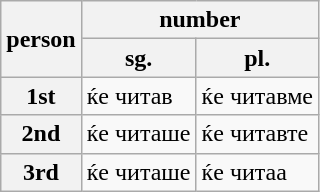<table class="wikitable">
<tr>
<th rowspan="2">person</th>
<th colspan="2">number</th>
</tr>
<tr>
<th>sg.</th>
<th>pl.</th>
</tr>
<tr>
<th>1st</th>
<td>ќе читав</td>
<td>ќе читавме</td>
</tr>
<tr>
<th>2nd</th>
<td>ќе читаше</td>
<td>ќе читавте</td>
</tr>
<tr>
<th>3rd</th>
<td>ќе читаше</td>
<td>ќе читаа</td>
</tr>
</table>
